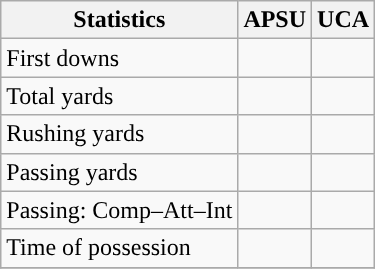<table class="wikitable" style="float: left;">
<tr>
<th>Statistics</th>
<th>APSU</th>
<th>UCA</th>
</tr>
<tr>
<td>First downs</td>
<td></td>
<td></td>
</tr>
<tr>
<td>Total yards</td>
<td></td>
<td></td>
</tr>
<tr>
<td>Rushing yards</td>
<td></td>
<td></td>
</tr>
<tr>
<td>Passing yards</td>
<td></td>
<td></td>
</tr>
<tr>
<td>Passing: Comp–Att–Int</td>
<td></td>
<td></td>
</tr>
<tr>
<td>Time of possession</td>
<td></td>
<td></td>
</tr>
<tr>
</tr>
</table>
